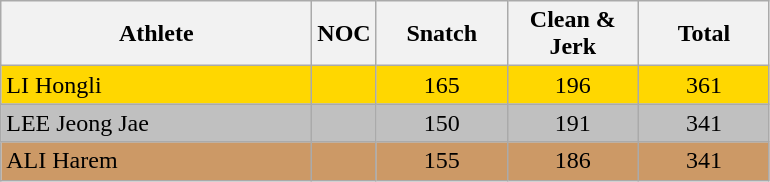<table class="wikitable" style="text-align:center">
<tr>
<th width=200>Athlete</th>
<th width=10>NOC</th>
<th width=80>Snatch</th>
<th width=80>Clean & Jerk</th>
<th width=80>Total</th>
</tr>
<tr bgcolor=gold>
<td align="left">LI Hongli</td>
<td></td>
<td>165</td>
<td>196</td>
<td>361</td>
</tr>
<tr bgcolor=silver>
<td align="left">LEE Jeong Jae</td>
<td></td>
<td>150</td>
<td>191</td>
<td>341</td>
</tr>
<tr bgcolor=CC9966>
<td align="left">ALI Harem</td>
<td></td>
<td>155</td>
<td>186</td>
<td>341</td>
</tr>
</table>
